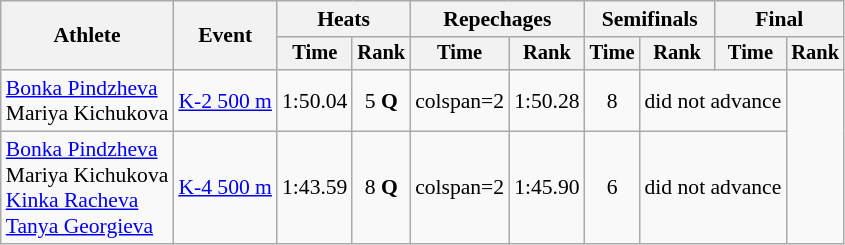<table class="wikitable" style="font-size:90%; text-align:center;">
<tr>
<th rowspan=2>Athlete</th>
<th rowspan=2>Event</th>
<th colspan=2>Heats</th>
<th colspan=2>Repechages</th>
<th colspan=2>Semifinals</th>
<th colspan=2>Final</th>
</tr>
<tr style="font-size:95%">
<th>Time</th>
<th>Rank</th>
<th>Time</th>
<th>Rank</th>
<th>Time</th>
<th>Rank</th>
<th>Time</th>
<th>Rank</th>
</tr>
<tr>
<td align=left><a href='#'>Bonka Pindzheva</a><br>Mariya Kichukova</td>
<td align=left><a href='#'>K-2 500 m</a></td>
<td>1:50.04</td>
<td>5 <strong>Q</strong></td>
<td>colspan=2 </td>
<td>1:50.28</td>
<td>8</td>
<td colspan=2>did not advance</td>
</tr>
<tr>
<td align=left><a href='#'>Bonka Pindzheva</a><br>Mariya Kichukova<br><a href='#'>Kinka Racheva</a><br><a href='#'>Tanya Georgieva</a></td>
<td align=left><a href='#'>K-4 500 m</a></td>
<td>1:43.59</td>
<td>8 <strong>Q</strong></td>
<td>colspan=2 </td>
<td>1:45.90</td>
<td>6</td>
<td colspan=2>did not advance</td>
</tr>
</table>
